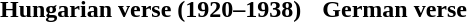<table cellpadding="6">
<tr>
<th>Hungarian verse (1920–1938)</th>
<th>German verse</th>
</tr>
<tr>
<td></td>
<td></td>
</tr>
</table>
